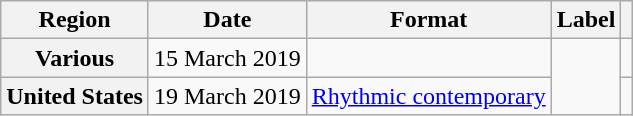<table class="wikitable plainrowheaders">
<tr>
<th>Region</th>
<th>Date</th>
<th>Format</th>
<th>Label</th>
<th></th>
</tr>
<tr>
<th scope="row">Various</th>
<td>15 March 2019</td>
<td></td>
<td rowspan="2"></td>
<td></td>
</tr>
<tr>
<th scope="row">United States</th>
<td>19 March 2019</td>
<td><a href='#'>Rhythmic contemporary</a></td>
<td></td>
</tr>
</table>
